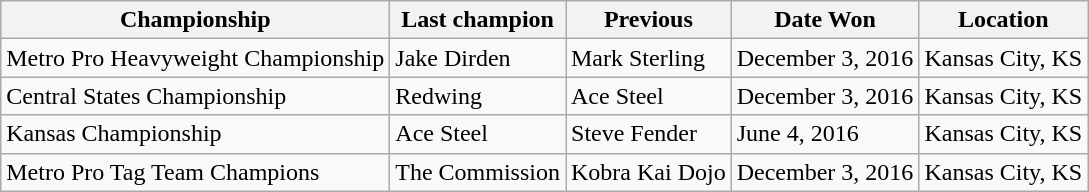<table class="wikitable sortable">
<tr>
<th>Championship</th>
<th>Last champion</th>
<th>Previous</th>
<th>Date Won</th>
<th>Location</th>
</tr>
<tr>
<td>Metro Pro Heavyweight Championship</td>
<td>Jake Dirden</td>
<td>Mark Sterling</td>
<td>December 3, 2016</td>
<td>Kansas City, KS</td>
</tr>
<tr>
<td>Central States Championship</td>
<td>Redwing</td>
<td>Ace Steel</td>
<td>December 3, 2016</td>
<td>Kansas City, KS</td>
</tr>
<tr>
<td>Kansas Championship</td>
<td>Ace Steel</td>
<td>Steve Fender</td>
<td>June 4, 2016</td>
<td>Kansas City, KS</td>
</tr>
<tr>
<td>Metro Pro Tag Team Champions</td>
<td>The Commission</td>
<td>Kobra Kai Dojo</td>
<td>December 3, 2016</td>
<td>Kansas City, KS</td>
</tr>
</table>
